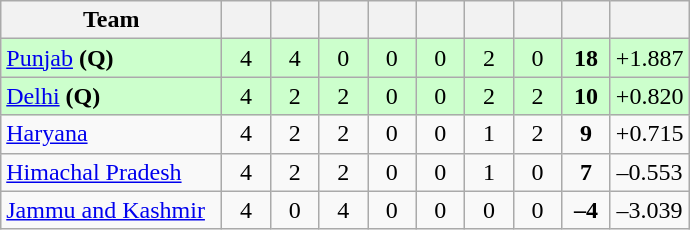<table class="wikitable" style="text-align:center">
<tr>
<th style="width:140px;">Team</th>
<th style="width:25px;"></th>
<th style="width:25px;"></th>
<th style="width:25px;"></th>
<th style="width:25px;"></th>
<th style="width:25px;"></th>
<th style="width:25px;"></th>
<th style="width:25px;"></th>
<th style="width:25px;"></th>
<th style="width:40px;"></th>
</tr>
<tr style="background:#cfc;">
<td style="text-align:left"><a href='#'>Punjab</a> <strong>(Q)</strong></td>
<td>4</td>
<td>4</td>
<td>0</td>
<td>0</td>
<td>0</td>
<td>2</td>
<td>0</td>
<td><strong>18</strong></td>
<td>+1.887</td>
</tr>
<tr style="background:#cfc;">
<td style="text-align:left"><a href='#'>Delhi</a> <strong>(Q)</strong></td>
<td>4</td>
<td>2</td>
<td>2</td>
<td>0</td>
<td>0</td>
<td>2</td>
<td>2</td>
<td><strong>10</strong></td>
<td>+0.820</td>
</tr>
<tr>
<td style="text-align:left"><a href='#'>Haryana</a></td>
<td>4</td>
<td>2</td>
<td>2</td>
<td>0</td>
<td>0</td>
<td>1</td>
<td>2</td>
<td><strong>9</strong></td>
<td>+0.715</td>
</tr>
<tr>
<td style="text-align:left"><a href='#'>Himachal Pradesh</a></td>
<td>4</td>
<td>2</td>
<td>2</td>
<td>0</td>
<td>0</td>
<td>1</td>
<td>0</td>
<td><strong>7</strong></td>
<td>–0.553</td>
</tr>
<tr>
<td style="text-align:left"><a href='#'>Jammu and Kashmir</a></td>
<td>4</td>
<td>0</td>
<td>4</td>
<td>0</td>
<td>0</td>
<td>0</td>
<td>0</td>
<td><strong>–4</strong></td>
<td>–3.039</td>
</tr>
</table>
